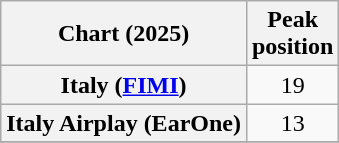<table class="wikitable sortable plainrowheaders" style="text-align:center">
<tr>
<th scope="col">Chart (2025)</th>
<th scope="col">Peak<br>position</th>
</tr>
<tr>
<th scope="row">Italy (<a href='#'>FIMI</a>)</th>
<td>19</td>
</tr>
<tr>
<th scope="row">Italy Airplay (EarOne)</th>
<td>13</td>
</tr>
<tr>
</tr>
</table>
